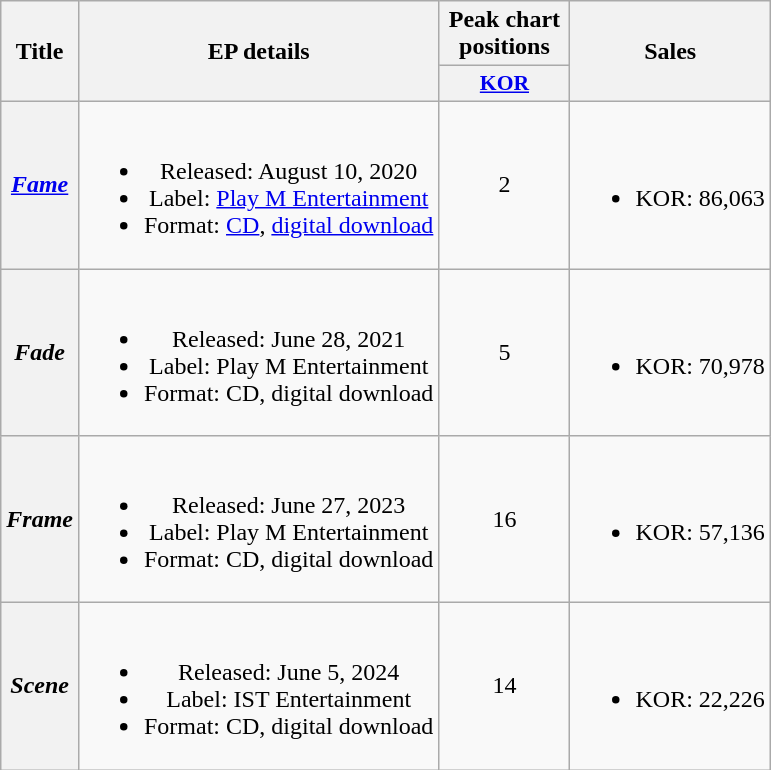<table class="wikitable plainrowheaders" style="text-align:center">
<tr>
<th scope="col" rowspan="2">Title</th>
<th scope="col" rowspan="2">EP details</th>
<th scope="col" colspan="1" style="width:5em">Peak chart positions</th>
<th scope="col" rowspan="2">Sales</th>
</tr>
<tr>
<th scope="col" style="width:2.8em;font-size:90%"><a href='#'>KOR</a><br></th>
</tr>
<tr>
<th scope="row"><em><a href='#'>Fame</a></em></th>
<td><br><ul><li>Released: August 10, 2020</li><li>Label: <a href='#'>Play M Entertainment</a></li><li>Format: <a href='#'>CD</a>, <a href='#'>digital download</a></li></ul></td>
<td>2</td>
<td><br><ul><li>KOR: 86,063</li></ul></td>
</tr>
<tr>
<th scope="row"><em>Fade</em></th>
<td><br><ul><li>Released: June 28, 2021</li><li>Label: Play M Entertainment</li><li>Format: CD, digital download</li></ul></td>
<td>5</td>
<td><br><ul><li>KOR: 70,978</li></ul></td>
</tr>
<tr>
<th scope="row"><em>Frame</em></th>
<td><br><ul><li>Released: June 27, 2023</li><li>Label: Play M Entertainment</li><li>Format: CD, digital download</li></ul></td>
<td>16</td>
<td><br><ul><li>KOR: 57,136</li></ul></td>
</tr>
<tr>
<th scope="row"><em>Scene</em></th>
<td><br><ul><li>Released: June 5, 2024</li><li>Label: IST Entertainment</li><li>Format: CD, digital download</li></ul></td>
<td>14</td>
<td><br><ul><li>KOR: 22,226</li></ul></td>
</tr>
</table>
